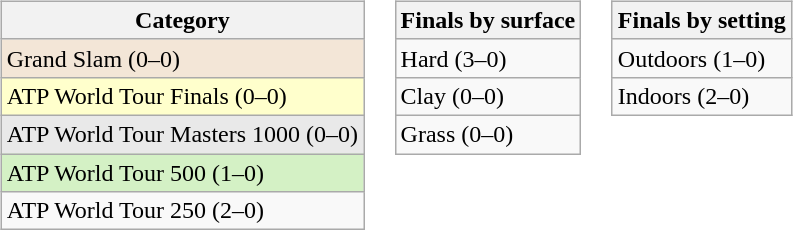<table>
<tr>
<td valign=top><br><table class=wikitable>
<tr>
<th>Category</th>
</tr>
<tr style="background:#F3E6D7;">
<td>Grand Slam (0–0)</td>
</tr>
<tr style="background:#ffc;">
<td>ATP World Tour Finals (0–0)</td>
</tr>
<tr style="background:#e9e9e9;">
<td>ATP World Tour Masters 1000 (0–0)</td>
</tr>
<tr style="background:#d4f1c5;">
<td>ATP World Tour 500 (1–0)</td>
</tr>
<tr>
<td>ATP World Tour 250 (2–0)</td>
</tr>
</table>
</td>
<td valign=top><br><table class=wikitable>
<tr>
<th>Finals by surface</th>
</tr>
<tr>
<td>Hard (3–0)</td>
</tr>
<tr>
<td>Clay (0–0)</td>
</tr>
<tr>
<td>Grass (0–0)</td>
</tr>
</table>
</td>
<td valign=top><br><table class=wikitable>
<tr>
<th>Finals by setting</th>
</tr>
<tr>
<td>Outdoors (1–0)</td>
</tr>
<tr>
<td>Indoors (2–0)</td>
</tr>
</table>
</td>
</tr>
</table>
